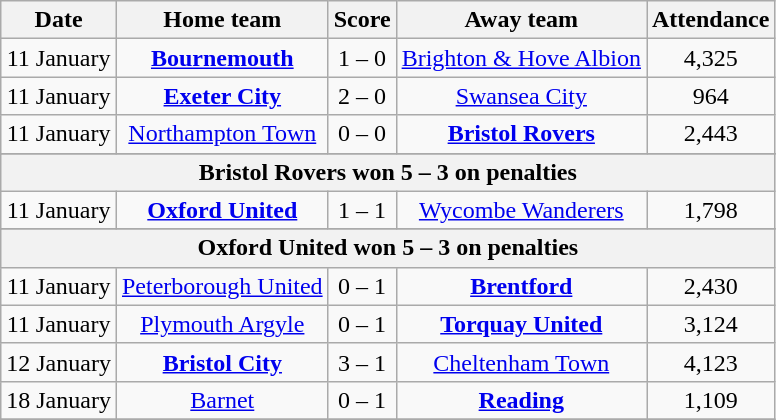<table class="wikitable" style="text-align: center">
<tr>
<th>Date</th>
<th>Home team</th>
<th>Score</th>
<th>Away team</th>
<th>Attendance</th>
</tr>
<tr>
<td>11 January</td>
<td><strong><a href='#'>Bournemouth</a></strong></td>
<td>1 – 0</td>
<td><a href='#'>Brighton & Hove Albion</a></td>
<td>4,325</td>
</tr>
<tr>
<td>11 January</td>
<td><strong><a href='#'>Exeter City</a></strong></td>
<td>2 – 0</td>
<td><a href='#'>Swansea City</a></td>
<td>964</td>
</tr>
<tr>
<td>11 January</td>
<td><a href='#'>Northampton Town</a></td>
<td>0 – 0</td>
<td><strong><a href='#'>Bristol Rovers</a></strong></td>
<td>2,443</td>
</tr>
<tr>
</tr>
<tr>
<th colspan="5">Bristol Rovers won 5  –  3 on penalties</th>
</tr>
<tr>
<td>11 January</td>
<td><strong><a href='#'>Oxford United</a></strong></td>
<td>1 – 1</td>
<td><a href='#'>Wycombe Wanderers</a></td>
<td>1,798</td>
</tr>
<tr>
</tr>
<tr>
<th colspan="5">Oxford United won 5  –  3 on penalties</th>
</tr>
<tr>
<td>11 January</td>
<td><a href='#'>Peterborough United</a></td>
<td>0 – 1</td>
<td><strong><a href='#'>Brentford</a></strong></td>
<td>2,430</td>
</tr>
<tr>
<td>11 January</td>
<td><a href='#'>Plymouth Argyle</a></td>
<td>0 – 1</td>
<td><strong><a href='#'>Torquay United</a></strong></td>
<td>3,124</td>
</tr>
<tr>
<td>12 January</td>
<td><strong><a href='#'>Bristol City</a></strong></td>
<td>3 – 1</td>
<td><a href='#'>Cheltenham Town</a></td>
<td>4,123</td>
</tr>
<tr>
<td>18 January</td>
<td><a href='#'>Barnet</a></td>
<td>0 – 1</td>
<td><strong><a href='#'>Reading</a></strong></td>
<td>1,109</td>
</tr>
<tr>
</tr>
</table>
